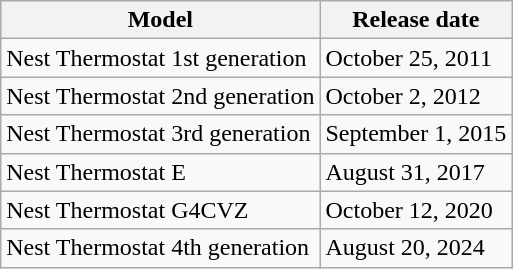<table class="wikitable">
<tr>
<th>Model</th>
<th>Release date</th>
</tr>
<tr>
<td>Nest Thermostat 1st generation</td>
<td>October 25, 2011</td>
</tr>
<tr>
<td>Nest Thermostat 2nd generation</td>
<td>October 2, 2012</td>
</tr>
<tr>
<td>Nest Thermostat 3rd generation</td>
<td>September 1, 2015</td>
</tr>
<tr>
<td>Nest Thermostat E</td>
<td>August 31, 2017</td>
</tr>
<tr>
<td>Nest Thermostat G4CVZ</td>
<td>October 12, 2020</td>
</tr>
<tr>
<td>Nest Thermostat 4th generation</td>
<td>August 20, 2024</td>
</tr>
</table>
